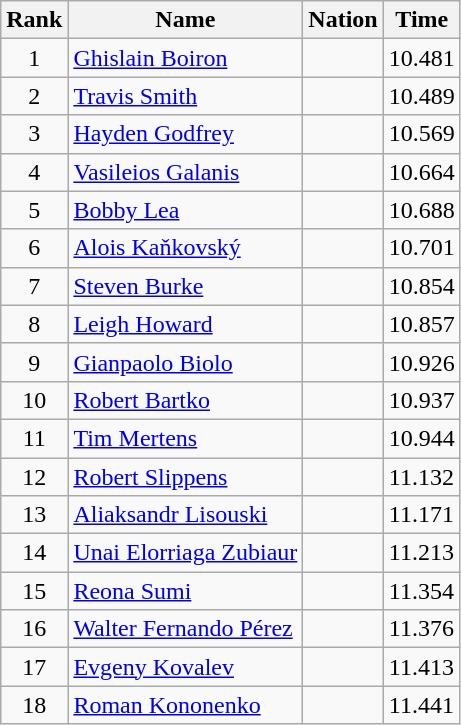<table class=wikitable sortable style=text-align:center>
<tr>
<th>Rank</th>
<th>Name</th>
<th>Nation</th>
<th>Time</th>
</tr>
<tr>
<td>1</td>
<td align=left><a href='#'>Ghislain Boiron</a></td>
<td align=left></td>
<td align=left>10.481</td>
</tr>
<tr>
<td>2</td>
<td align=left><a href='#'>Travis Smith</a></td>
<td align=left></td>
<td align=left>10.489</td>
</tr>
<tr>
<td>3</td>
<td align=left><a href='#'>Hayden Godfrey</a></td>
<td align=left></td>
<td align=left>10.569</td>
</tr>
<tr>
<td>4</td>
<td align=left><a href='#'>Vasileios Galanis</a></td>
<td align=left></td>
<td align=left>10.664</td>
</tr>
<tr>
<td>5</td>
<td align=left><a href='#'>Bobby Lea</a></td>
<td align=left></td>
<td align=left>10.688</td>
</tr>
<tr>
<td>6</td>
<td align=left><a href='#'>Alois Kaňkovský</a></td>
<td align=left></td>
<td align=left>10.701</td>
</tr>
<tr>
<td>7</td>
<td align=left><a href='#'>Steven Burke</a></td>
<td align=left></td>
<td align=left>10.854</td>
</tr>
<tr>
<td>8</td>
<td align=left><a href='#'>Leigh Howard</a></td>
<td align=left></td>
<td align=left>10.857</td>
</tr>
<tr>
<td>9</td>
<td align=left><a href='#'>Gianpaolo Biolo</a></td>
<td align=left></td>
<td align=left>10.926</td>
</tr>
<tr>
<td>10</td>
<td align=left><a href='#'>Robert Bartko</a></td>
<td align=left></td>
<td align=left>10.937</td>
</tr>
<tr>
<td>11</td>
<td align=left><a href='#'>Tim Mertens</a></td>
<td align=left></td>
<td align=left>10.944</td>
</tr>
<tr>
<td>12</td>
<td align=left><a href='#'>Robert Slippens</a></td>
<td align=left></td>
<td align=left>11.132</td>
</tr>
<tr>
<td>13</td>
<td align=left><a href='#'>Aliaksandr Lisouski</a></td>
<td align=left></td>
<td align=left>11.171</td>
</tr>
<tr>
<td>14</td>
<td align=left><a href='#'>Unai Elorriaga Zubiaur</a></td>
<td align=left></td>
<td align=left>11.213</td>
</tr>
<tr>
<td>15</td>
<td align=left><a href='#'>Reona Sumi</a></td>
<td align=left></td>
<td align=left>11.354</td>
</tr>
<tr>
<td>16</td>
<td align=left><a href='#'>Walter Fernando Pérez</a></td>
<td align=left></td>
<td align=left>11.376</td>
</tr>
<tr>
<td>17</td>
<td align=left><a href='#'>Evgeny Kovalev</a></td>
<td align=left></td>
<td align=left>11.413</td>
</tr>
<tr>
<td>18</td>
<td align=left><a href='#'>Roman Kononenko</a></td>
<td align=left></td>
<td align=left>11.441</td>
</tr>
</table>
